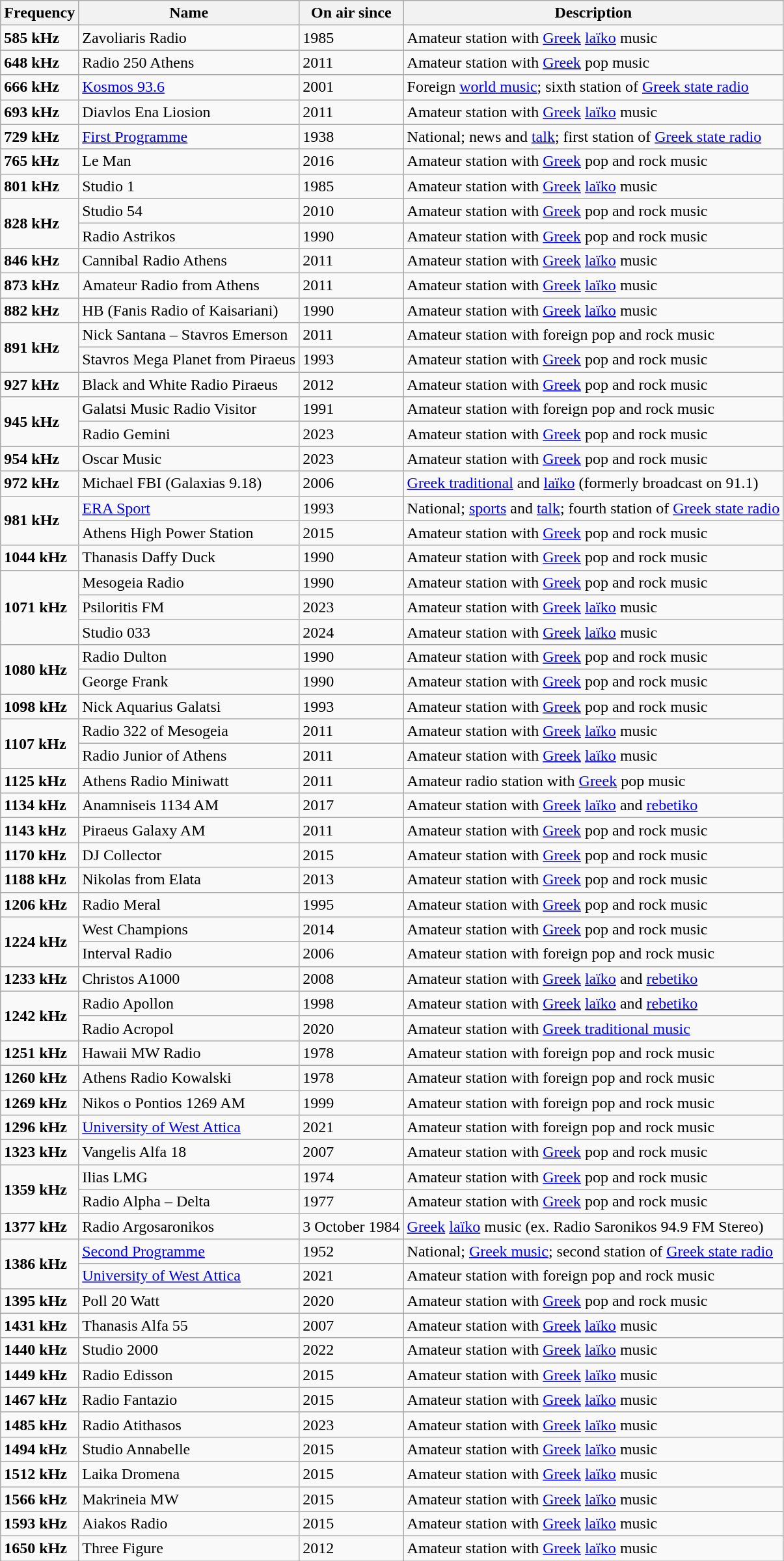<table class="wikitable">
<tr>
<th>Frequency</th>
<th>Name</th>
<th>On air since</th>
<th>Description</th>
</tr>
<tr>
<td><strong>585 kHz</strong></td>
<td>Zavoliaris Radio</td>
<td>1985</td>
<td>Amateur station with <a href='#'>Greek</a> <a href='#'>laïko</a> music</td>
</tr>
<tr>
<td><strong>648 kHz</strong></td>
<td>Radio 250 Athens</td>
<td>2011</td>
<td>Amateur station with <a href='#'>Greek</a> pop music</td>
</tr>
<tr>
<td><strong>666 kHz</strong></td>
<td><a href='#'>Kosmos 93.6</a></td>
<td>2001</td>
<td>Foreign <a href='#'>world music</a>; sixth station of <a href='#'>Greek state radio</a></td>
</tr>
<tr>
<td><strong>693 kHz</strong></td>
<td>Diavlos Ena Liosion</td>
<td>2011</td>
<td>Amateur station with <a href='#'>Greek</a> <a href='#'>laïko</a> music</td>
</tr>
<tr>
<td><strong>729 kHz</strong></td>
<td><a href='#'>First Programme</a></td>
<td>1938</td>
<td>National; news and <a href='#'>talk</a>; first station of <a href='#'>Greek state radio</a></td>
</tr>
<tr>
<td><strong>765 kHz</strong></td>
<td>Le Man</td>
<td>2016</td>
<td>Amateur station with <a href='#'>Greek</a> pop and rock music</td>
</tr>
<tr>
<td><strong>801 kHz</strong></td>
<td>Studio 1</td>
<td>1985</td>
<td>Amateur station with <a href='#'>Greek</a> <a href='#'>laïko</a> music</td>
</tr>
<tr>
<td rowspan="2"><strong>828 kHz</strong></td>
<td>Studio 54</td>
<td>2010</td>
<td>Amateur station with <a href='#'>Greek</a> pop and rock music</td>
</tr>
<tr>
<td>Radio Astrikos</td>
<td>1990</td>
<td>Amateur station with <a href='#'>Greek</a> pop and rock music</td>
</tr>
<tr>
<td><strong>846 kHz</strong></td>
<td>Cannibal Radio Athens</td>
<td>2011</td>
<td>Amateur station with <a href='#'>Greek</a> <a href='#'>laïko</a> music</td>
</tr>
<tr>
<td><strong>873 kHz</strong></td>
<td>Amateur Radio from Athens</td>
<td>2011</td>
<td>Amateur station with <a href='#'>Greek</a> <a href='#'>laïko</a> music</td>
</tr>
<tr>
<td><strong>882 kHz</strong></td>
<td>HB (Fanis Radio of Kaisariani)</td>
<td>1990</td>
<td>Amateur station with <a href='#'>Greek</a> <a href='#'>laïko</a> music</td>
</tr>
<tr>
<td rowspan="2"><strong>891 kHz</strong></td>
<td>Nick Santana – Stavros Emerson</td>
<td>2011</td>
<td>Amateur station with foreign pop and rock music</td>
</tr>
<tr>
<td>Stavros Mega Planet from Piraeus</td>
<td>1993</td>
<td>Amateur station with <a href='#'>Greek</a> pop and rock music</td>
</tr>
<tr>
<td><strong>927 kHz</strong></td>
<td>Black and White Radio Piraeus</td>
<td>2012</td>
<td>Amateur station with <a href='#'>Greek</a> pop and rock music</td>
</tr>
<tr>
<td rowspan="2"><strong>945 kHz</strong></td>
<td>Galatsi Music Radio Visitor</td>
<td>1991</td>
<td>Amateur station with foreign pop and rock music</td>
</tr>
<tr>
<td>Radio Gemini</td>
<td>2023</td>
<td>Amateur station with <a href='#'>Greek</a> pop and rock music</td>
</tr>
<tr>
<td><strong>954 kHz</strong></td>
<td>Oscar Music</td>
<td>2023</td>
<td>Amateur station with <a href='#'>Greek</a> pop and rock music</td>
</tr>
<tr>
<td><strong>972 kHz</strong></td>
<td>Michael FBI (Galaxias 9.18)</td>
<td>2006</td>
<td><a href='#'>Greek traditional</a> and <a href='#'>laïko</a> (formerly broadcast on 91.1)</td>
</tr>
<tr>
<td rowspan="2"><strong>981 kHz</strong></td>
<td><a href='#'>ERA Sport</a></td>
<td>1993</td>
<td>National; <a href='#'>sports</a> and <a href='#'>talk</a>; fourth station of <a href='#'>Greek state radio</a></td>
</tr>
<tr>
<td>Athens High Power Station</td>
<td>2015</td>
<td>Amateur station with <a href='#'>Greek</a> pop and rock music</td>
</tr>
<tr>
<td><strong>1044 kHz</strong></td>
<td>Thanasis Daffy Duck</td>
<td>1990</td>
<td>Amateur station with <a href='#'>Greek</a> pop and rock music</td>
</tr>
<tr>
<td rowspan="3"><strong>1071 kHz</strong></td>
<td>Mesogeia Radio</td>
<td>1990</td>
<td>Amateur station with <a href='#'>Greek</a> pop and rock music</td>
</tr>
<tr>
<td>Psiloritis FM</td>
<td>2023</td>
<td>Amateur station with <a href='#'>Greek</a> <a href='#'>laïko</a> music</td>
</tr>
<tr>
<td>Studio 033</td>
<td>2024</td>
<td>Amateur station with <a href='#'>Greek</a> <a href='#'>laïko</a> music</td>
</tr>
<tr>
<td rowspan="2"><strong>1080 kHz</strong></td>
<td>Radio Dulton</td>
<td>1990</td>
<td>Amateur station with <a href='#'>Greek</a> pop and rock music</td>
</tr>
<tr>
<td>George Frank</td>
<td>1990</td>
<td>Amateur station with <a href='#'>Greek</a> pop and rock music</td>
</tr>
<tr>
<td><strong>1098 kHz</strong></td>
<td>Nick Aquarius Galatsi</td>
<td>1993</td>
<td>Amateur station with <a href='#'>Greek</a> pop and rock music</td>
</tr>
<tr>
<td rowspan="2"><strong>1107 kHz</strong></td>
<td>Radio 322 of Mesogeia</td>
<td>2011</td>
<td>Amateur station with <a href='#'>Greek</a> <a href='#'>laïko</a> music</td>
</tr>
<tr>
<td>Radio Junior of Athens</td>
<td>2011</td>
<td>Amateur station with <a href='#'>Greek</a> <a href='#'>laïko</a> music</td>
</tr>
<tr>
<td><strong>1125 kHz</strong></td>
<td>Athens Radio Miniwatt</td>
<td>2011</td>
<td>Amateur radio station with <a href='#'>Greek</a> pop music</td>
</tr>
<tr>
<td><strong>1134 kHz</strong></td>
<td>Anamniseis 1134 AM</td>
<td>2017</td>
<td>Amateur station with <a href='#'>Greek</a> <a href='#'>laïko</a> and <a href='#'>rebetiko</a></td>
</tr>
<tr>
<td><strong>1143 kHz</strong></td>
<td>Piraeus Galaxy AM</td>
<td>2011</td>
<td>Amateur station with <a href='#'>Greek</a> pop and rock music</td>
</tr>
<tr>
<td><strong>1170 kHz</strong></td>
<td>DJ Collector</td>
<td>2015</td>
<td>Amateur station with <a href='#'>Greek</a> pop and rock music</td>
</tr>
<tr>
<td><strong>1188 kHz</strong></td>
<td>Nikolas from Elata</td>
<td>2013</td>
<td>Amateur station with <a href='#'>Greek</a> pop and rock music</td>
</tr>
<tr>
<td><strong>1206 kHz</strong></td>
<td>Radio Meral</td>
<td>1995</td>
<td>Amateur station with <a href='#'>Greek</a> pop and rock music</td>
</tr>
<tr>
<td rowspan="2"><strong>1224 kHz</strong></td>
<td>West Champions</td>
<td>2014</td>
<td>Amateur station with <a href='#'>Greek</a> pop and rock music</td>
</tr>
<tr>
<td>Interval Radio</td>
<td>2006</td>
<td>Amateur station with foreign pop and rock music</td>
</tr>
<tr>
<td><strong>1233 kHz</strong></td>
<td>Christos A1000</td>
<td>2008</td>
<td>Amateur station with <a href='#'>Greek</a> <a href='#'>laïko</a> and <a href='#'>rebetiko</a></td>
</tr>
<tr>
<td rowspan="2"><strong>1242 kHz</strong></td>
<td>Radio Apollon</td>
<td>1998</td>
<td>Amateur station with <a href='#'>Greek</a> <a href='#'>laïko</a> and <a href='#'>rebetiko</a></td>
</tr>
<tr>
<td>Radio Acropol</td>
<td>2020</td>
<td>Amateur station with <a href='#'>Greek traditional music</a></td>
</tr>
<tr>
<td><strong>1251 kHz</strong></td>
<td>Hawaii MW Radio</td>
<td>1978</td>
<td>Amateur station with foreign pop and rock music</td>
</tr>
<tr>
<td><strong>1260 kHz</strong></td>
<td>Athens Radio Kowalski</td>
<td>1978</td>
<td>Amateur station with foreign pop and rock music</td>
</tr>
<tr>
<td><strong>1269 kHz</strong></td>
<td>Nikos o Pontios 1269 AM</td>
<td>1999</td>
<td>Amateur station with foreign pop and rock music</td>
</tr>
<tr>
<td><strong>1296 kHz</strong></td>
<td><a href='#'>University of West Attica</a></td>
<td>2021</td>
<td>Amateur station with foreign pop and rock music</td>
</tr>
<tr>
<td><strong>1323 kHz</strong></td>
<td>Vangelis Alfa 18</td>
<td>2007</td>
<td>Amateur station with <a href='#'>Greek</a> pop and rock music</td>
</tr>
<tr>
<td rowspan="2"><strong>1359 kHz</strong></td>
<td>Ilias LMG</td>
<td>1974</td>
<td>Amateur station with <a href='#'>Greek</a> pop and rock music</td>
</tr>
<tr>
<td>Radio Alpha – Delta</td>
<td>1977</td>
<td>Amateur station with <a href='#'>Greek</a> pop and rock music</td>
</tr>
<tr>
<td><strong>1377 kHz</strong></td>
<td>Radio Argosaronikos</td>
<td>3 October 1984</td>
<td><a href='#'>Greek</a> <a href='#'>laïko</a> music (ex. Radio Saronikos 94.9 FM Stereo)</td>
</tr>
<tr>
<td rowspan="2"><strong>1386 kHz</strong></td>
<td><a href='#'>Second Programme</a></td>
<td>1952</td>
<td>National; <a href='#'>Greek music</a>; second station of <a href='#'>Greek state radio</a></td>
</tr>
<tr>
<td><a href='#'>University of West Attica</a></td>
<td>2021</td>
<td>Amateur station with foreign pop and rock music</td>
</tr>
<tr>
<td><strong>1395 kHz</strong></td>
<td>Poll 20 Watt</td>
<td>2020</td>
<td>Amateur station with <a href='#'>Greek</a> pop and rock music</td>
</tr>
<tr>
<td><strong>1431 kHz</strong></td>
<td>Thanasis Alfa 55</td>
<td>2007</td>
<td>Amateur station with <a href='#'>Greek</a> <a href='#'>laïko</a> music</td>
</tr>
<tr>
<td><strong>1440 kHz</strong></td>
<td>Studio 2000</td>
<td>2022</td>
<td>Amateur station with <a href='#'>Greek</a> <a href='#'>laïko</a> music</td>
</tr>
<tr>
<td><strong>1449 kHz</strong></td>
<td>Radio Edisson</td>
<td>2015</td>
<td>Amateur station with <a href='#'>Greek</a> <a href='#'>laïko</a> music</td>
</tr>
<tr>
<td><strong>1467 kHz</strong></td>
<td>Radio Fantazio</td>
<td>2015</td>
<td>Amateur station with <a href='#'>Greek</a> <a href='#'>laïko</a> music</td>
</tr>
<tr>
<td><strong>1485 kHz</strong></td>
<td>Radio Atithasos</td>
<td>2023</td>
<td>Amateur station with <a href='#'>Greek</a> <a href='#'>laïko</a> music</td>
</tr>
<tr>
<td><strong>1494 kHz</strong></td>
<td>Studio Annabelle</td>
<td>2015</td>
<td>Amateur station with <a href='#'>Greek</a> <a href='#'>laïko</a> music</td>
</tr>
<tr>
<td><strong>1512 kHz</strong></td>
<td>Laika Dromena</td>
<td>2015</td>
<td>Amateur station with <a href='#'>Greek</a> <a href='#'>laïko</a> music</td>
</tr>
<tr>
<td><strong>1566 kHz</strong></td>
<td>Makrineia MW</td>
<td>2015</td>
<td>Amateur station with <a href='#'>Greek</a> <a href='#'>laïko</a> music</td>
</tr>
<tr>
<td><strong>1593 kHz</strong></td>
<td>Aiakos Radio</td>
<td>2015</td>
<td>Amateur station with <a href='#'>Greek</a> <a href='#'>laïko</a> music</td>
</tr>
<tr>
<td><strong>1650 kHz</strong></td>
<td>Three Figure</td>
<td>2012</td>
<td>Amateur station with <a href='#'>Greek</a> <a href='#'>laïko</a> music</td>
</tr>
</table>
